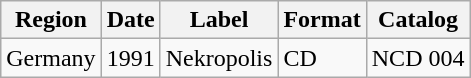<table class="wikitable">
<tr>
<th>Region</th>
<th>Date</th>
<th>Label</th>
<th>Format</th>
<th>Catalog</th>
</tr>
<tr>
<td>Germany</td>
<td>1991</td>
<td>Nekropolis</td>
<td>CD</td>
<td>NCD 004</td>
</tr>
</table>
